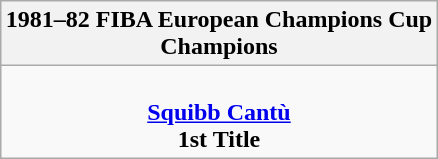<table class=wikitable style="text-align:center; margin:auto">
<tr>
<th>1981–82 FIBA European Champions Cup<br>Champions</th>
</tr>
<tr>
<td> <br> <strong><a href='#'>Squibb Cantù</a></strong> <br> <strong>1st Title</strong></td>
</tr>
</table>
